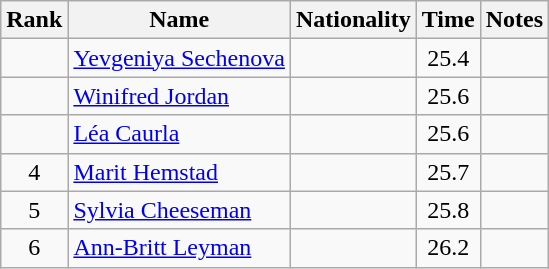<table class="wikitable sortable" style="text-align:center">
<tr>
<th>Rank</th>
<th>Name</th>
<th>Nationality</th>
<th>Time</th>
<th>Notes</th>
</tr>
<tr>
<td></td>
<td align=left><a href='#'>Yevgeniya Sechenova</a></td>
<td align=left></td>
<td>25.4</td>
<td></td>
</tr>
<tr>
<td></td>
<td align=left><a href='#'>Winifred Jordan</a></td>
<td align=left></td>
<td>25.6</td>
<td></td>
</tr>
<tr>
<td></td>
<td align=left><a href='#'>Léa Caurla</a></td>
<td align=left></td>
<td>25.6</td>
<td></td>
</tr>
<tr>
<td>4</td>
<td align=left><a href='#'>Marit Hemstad</a></td>
<td align=left></td>
<td>25.7</td>
<td></td>
</tr>
<tr>
<td>5</td>
<td align=left><a href='#'>Sylvia Cheeseman</a></td>
<td align=left></td>
<td>25.8</td>
<td></td>
</tr>
<tr>
<td>6</td>
<td align=left><a href='#'>Ann-Britt Leyman</a></td>
<td align=left></td>
<td>26.2</td>
<td></td>
</tr>
</table>
